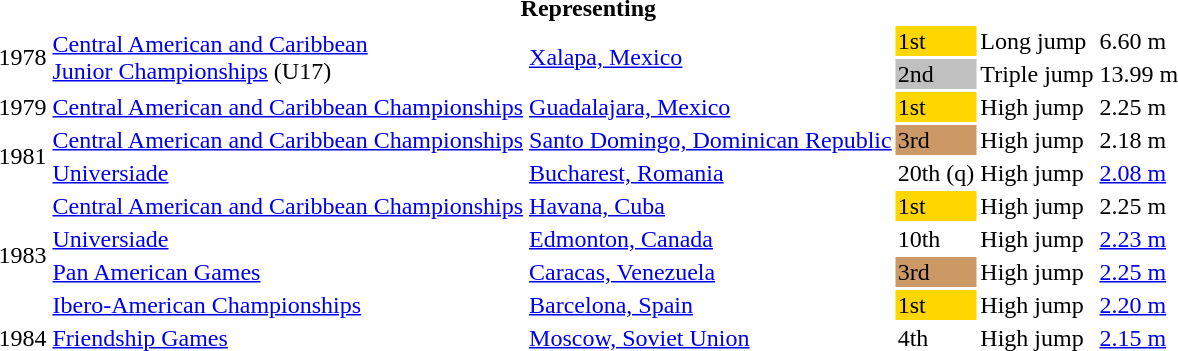<table>
<tr>
<th colspan="6">Representing </th>
</tr>
<tr>
<td rowspan=2>1978</td>
<td rowspan=2><a href='#'>Central American and Caribbean<br>Junior Championships</a> (U17)</td>
<td rowspan=2><a href='#'>Xalapa, Mexico</a></td>
<td bgcolor=gold>1st</td>
<td>Long jump</td>
<td>6.60 m</td>
</tr>
<tr>
<td bgcolor=silver>2nd</td>
<td>Triple jump</td>
<td>13.99 m</td>
</tr>
<tr>
<td>1979</td>
<td><a href='#'>Central American and Caribbean Championships</a></td>
<td><a href='#'>Guadalajara, Mexico</a></td>
<td bgcolor=gold>1st</td>
<td>High jump</td>
<td>2.25 m</td>
</tr>
<tr>
<td rowspan=2>1981</td>
<td><a href='#'>Central American and Caribbean Championships</a></td>
<td><a href='#'>Santo Domingo, Dominican Republic</a></td>
<td bgcolor=cc9966>3rd</td>
<td>High jump</td>
<td>2.18 m</td>
</tr>
<tr>
<td><a href='#'>Universiade</a></td>
<td><a href='#'>Bucharest, Romania</a></td>
<td>20th (q)</td>
<td>High jump</td>
<td><a href='#'>2.08 m</a></td>
</tr>
<tr>
<td rowspan=4>1983</td>
<td><a href='#'>Central American and Caribbean Championships</a></td>
<td><a href='#'>Havana, Cuba</a></td>
<td bgcolor=gold>1st</td>
<td>High jump</td>
<td>2.25 m</td>
</tr>
<tr>
<td><a href='#'>Universiade</a></td>
<td><a href='#'>Edmonton, Canada</a></td>
<td>10th</td>
<td>High jump</td>
<td><a href='#'>2.23 m</a></td>
</tr>
<tr>
<td><a href='#'>Pan American Games</a></td>
<td><a href='#'>Caracas, Venezuela</a></td>
<td bgcolor=cc9966>3rd</td>
<td>High jump</td>
<td><a href='#'>2.25 m</a></td>
</tr>
<tr>
<td><a href='#'>Ibero-American Championships</a></td>
<td><a href='#'>Barcelona, Spain</a></td>
<td bgcolor=gold>1st</td>
<td>High jump</td>
<td><a href='#'>2.20 m</a></td>
</tr>
<tr>
<td>1984</td>
<td><a href='#'>Friendship Games</a></td>
<td><a href='#'>Moscow, Soviet Union</a></td>
<td>4th</td>
<td>High jump</td>
<td><a href='#'>2.15 m</a></td>
</tr>
</table>
